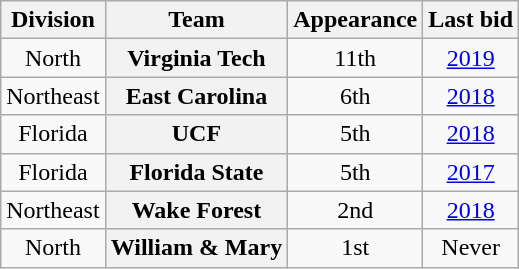<table class="wikitable sortable" style="text-align:center">
<tr>
<th>Division</th>
<th>Team</th>
<th>Appearance</th>
<th>Last bid</th>
</tr>
<tr>
<td>North</td>
<th>Virginia Tech</th>
<td>11th</td>
<td><a href='#'>2019</a></td>
</tr>
<tr>
<td>Northeast</td>
<th>East Carolina</th>
<td>6th</td>
<td><a href='#'>2018</a></td>
</tr>
<tr>
<td>Florida</td>
<th>UCF</th>
<td>5th</td>
<td><a href='#'>2018</a></td>
</tr>
<tr>
<td>Florida</td>
<th>Florida State</th>
<td>5th</td>
<td><a href='#'>2017</a></td>
</tr>
<tr>
<td>Northeast</td>
<th><strong>Wake Forest</strong></th>
<td>2nd</td>
<td><a href='#'>2018</a></td>
</tr>
<tr>
<td>North</td>
<th>William & Mary</th>
<td>1st</td>
<td>Never</td>
</tr>
</table>
